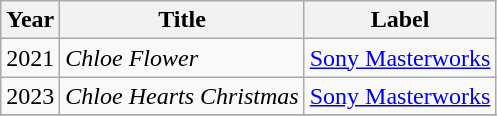<table class="wikitable">
<tr>
<th>Year</th>
<th>Title</th>
<th>Label</th>
</tr>
<tr>
<td>2021</td>
<td><em>Chloe Flower</em></td>
<td><a href='#'>Sony Masterworks</a></td>
</tr>
<tr>
<td>2023</td>
<td><em>Chloe Hearts Christmas</em></td>
<td><a href='#'>Sony Masterworks</a></td>
</tr>
<tr>
</tr>
</table>
